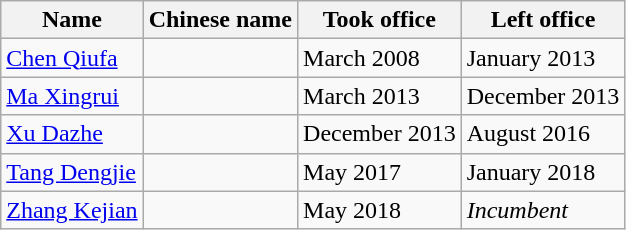<table class="wikitable">
<tr>
<th>Name</th>
<th>Chinese name</th>
<th>Took office</th>
<th>Left office</th>
</tr>
<tr>
<td><a href='#'>Chen Qiufa</a></td>
<td></td>
<td>March 2008</td>
<td>January 2013</td>
</tr>
<tr>
<td><a href='#'>Ma Xingrui</a></td>
<td></td>
<td>March 2013</td>
<td>December 2013</td>
</tr>
<tr>
<td><a href='#'>Xu Dazhe</a></td>
<td></td>
<td>December 2013</td>
<td>August 2016</td>
</tr>
<tr>
<td><a href='#'>Tang Dengjie</a></td>
<td></td>
<td>May 2017</td>
<td>January 2018</td>
</tr>
<tr>
<td><a href='#'>Zhang Kejian</a></td>
<td></td>
<td>May 2018</td>
<td><em>Incumbent</em></td>
</tr>
</table>
